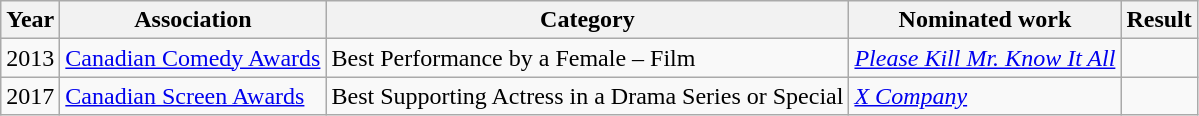<table class="wikitable sortable">
<tr>
<th>Year</th>
<th>Association</th>
<th>Category</th>
<th>Nominated work</th>
<th>Result</th>
</tr>
<tr>
<td>2013</td>
<td><a href='#'>Canadian Comedy Awards</a></td>
<td>Best Performance by a Female – Film</td>
<td><em><a href='#'>Please Kill Mr. Know It All</a></em></td>
<td></td>
</tr>
<tr>
<td>2017</td>
<td><a href='#'>Canadian Screen Awards</a></td>
<td>Best Supporting Actress in a Drama Series or Special</td>
<td><em><a href='#'>X Company</a></em></td>
<td></td>
</tr>
</table>
